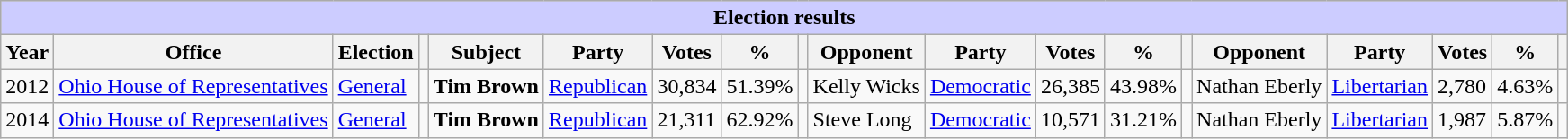<table class="wikitable collapsible">
<tr bgcolor=#cccccc>
<th colspan=19 style="background: #ccccff;">Election results</th>
</tr>
<tr>
<th><strong>Year</strong></th>
<th><strong>Office</strong></th>
<th><strong>Election</strong></th>
<th></th>
<th><strong>Subject</strong></th>
<th><strong>Party</strong></th>
<th><strong>Votes</strong></th>
<th><strong>%</strong></th>
<th></th>
<th><strong>Opponent</strong></th>
<th><strong>Party</strong></th>
<th><strong>Votes</strong></th>
<th><strong>%</strong></th>
<th></th>
<th><strong>Opponent</strong></th>
<th><strong>Party</strong></th>
<th><strong>Votes</strong></th>
<th><strong>%</strong></th>
<th></th>
</tr>
<tr>
<td>2012</td>
<td><a href='#'>Ohio House of Representatives</a></td>
<td><a href='#'>General</a></td>
<td></td>
<td><strong>Tim Brown</strong></td>
<td><a href='#'>Republican</a></td>
<td>30,834</td>
<td>51.39%</td>
<td></td>
<td>Kelly Wicks</td>
<td><a href='#'>Democratic</a></td>
<td>26,385</td>
<td>43.98%</td>
<td></td>
<td>Nathan Eberly</td>
<td><a href='#'>Libertarian</a></td>
<td>2,780</td>
<td>4.63%</td>
<td></td>
</tr>
<tr>
<td>2014</td>
<td><a href='#'>Ohio House of Representatives</a></td>
<td><a href='#'>General</a></td>
<td></td>
<td><strong>Tim Brown</strong></td>
<td><a href='#'>Republican</a></td>
<td>21,311</td>
<td>62.92%</td>
<td></td>
<td>Steve Long</td>
<td><a href='#'>Democratic</a></td>
<td>10,571</td>
<td>31.21%</td>
<td></td>
<td>Nathan Eberly</td>
<td><a href='#'>Libertarian</a></td>
<td>1,987</td>
<td>5.87%</td>
<td></td>
</tr>
</table>
